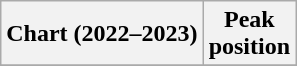<table class="wikitable plainrowheaders" style="text-align:center">
<tr>
<th scope="col">Chart (2022–2023)</th>
<th scope="col">Peak<br>position</th>
</tr>
<tr>
</tr>
</table>
